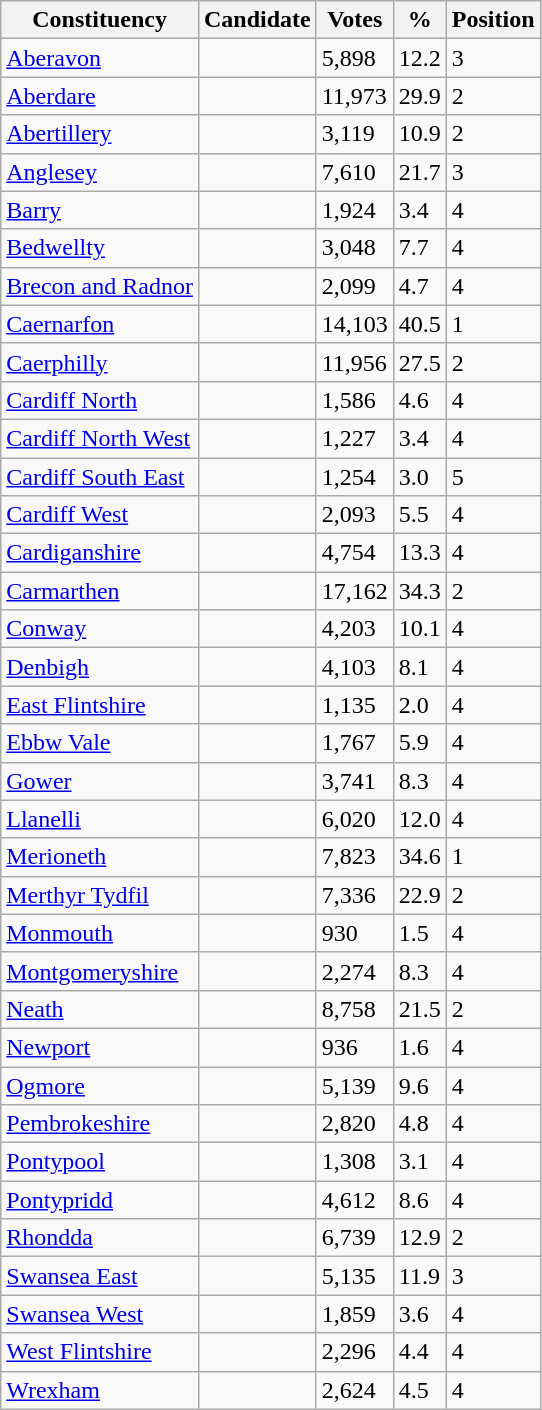<table class="wikitable sortable">
<tr>
<th>Constituency</th>
<th>Candidate</th>
<th>Votes</th>
<th>%</th>
<th>Position</th>
</tr>
<tr>
<td><a href='#'>Aberavon</a></td>
<td></td>
<td>5,898</td>
<td>12.2</td>
<td>3</td>
</tr>
<tr>
<td><a href='#'>Aberdare</a></td>
<td></td>
<td>11,973</td>
<td>29.9</td>
<td>2</td>
</tr>
<tr>
<td><a href='#'>Abertillery</a></td>
<td></td>
<td>3,119</td>
<td>10.9</td>
<td>2</td>
</tr>
<tr>
<td><a href='#'>Anglesey</a></td>
<td></td>
<td>7,610</td>
<td>21.7</td>
<td>3</td>
</tr>
<tr>
<td><a href='#'>Barry</a></td>
<td></td>
<td>1,924</td>
<td>3.4</td>
<td>4</td>
</tr>
<tr>
<td><a href='#'>Bedwellty</a></td>
<td></td>
<td>3,048</td>
<td>7.7</td>
<td>4</td>
</tr>
<tr>
<td><a href='#'>Brecon and Radnor</a></td>
<td></td>
<td>2,099</td>
<td>4.7</td>
<td>4</td>
</tr>
<tr>
<td><a href='#'>Caernarfon</a></td>
<td></td>
<td>14,103</td>
<td>40.5</td>
<td>1</td>
</tr>
<tr>
<td><a href='#'>Caerphilly</a></td>
<td></td>
<td>11,956</td>
<td>27.5</td>
<td>2</td>
</tr>
<tr>
<td><a href='#'>Cardiff North</a></td>
<td></td>
<td>1,586</td>
<td>4.6</td>
<td>4</td>
</tr>
<tr>
<td><a href='#'>Cardiff North West</a></td>
<td></td>
<td>1,227</td>
<td>3.4</td>
<td>4</td>
</tr>
<tr>
<td><a href='#'>Cardiff South East</a></td>
<td></td>
<td>1,254</td>
<td>3.0</td>
<td>5</td>
</tr>
<tr>
<td><a href='#'>Cardiff West</a></td>
<td></td>
<td>2,093</td>
<td>5.5</td>
<td>4</td>
</tr>
<tr>
<td><a href='#'>Cardiganshire</a></td>
<td></td>
<td>4,754</td>
<td>13.3</td>
<td>4</td>
</tr>
<tr>
<td><a href='#'>Carmarthen</a></td>
<td></td>
<td>17,162</td>
<td>34.3</td>
<td>2</td>
</tr>
<tr>
<td><a href='#'>Conway</a></td>
<td></td>
<td>4,203</td>
<td>10.1</td>
<td>4</td>
</tr>
<tr>
<td><a href='#'>Denbigh</a></td>
<td></td>
<td>4,103</td>
<td>8.1</td>
<td>4</td>
</tr>
<tr>
<td><a href='#'>East Flintshire</a></td>
<td></td>
<td>1,135</td>
<td>2.0</td>
<td>4</td>
</tr>
<tr>
<td><a href='#'>Ebbw Vale</a></td>
<td></td>
<td>1,767</td>
<td>5.9</td>
<td>4</td>
</tr>
<tr>
<td><a href='#'>Gower</a></td>
<td></td>
<td>3,741</td>
<td>8.3</td>
<td>4</td>
</tr>
<tr>
<td><a href='#'>Llanelli</a></td>
<td></td>
<td>6,020</td>
<td>12.0</td>
<td>4</td>
</tr>
<tr>
<td><a href='#'>Merioneth</a></td>
<td></td>
<td>7,823</td>
<td>34.6</td>
<td>1</td>
</tr>
<tr>
<td><a href='#'>Merthyr Tydfil</a></td>
<td></td>
<td>7,336</td>
<td>22.9</td>
<td>2</td>
</tr>
<tr>
<td><a href='#'>Monmouth</a></td>
<td></td>
<td>930</td>
<td>1.5</td>
<td>4</td>
</tr>
<tr>
<td><a href='#'>Montgomeryshire</a></td>
<td></td>
<td>2,274</td>
<td>8.3</td>
<td>4</td>
</tr>
<tr>
<td><a href='#'>Neath</a></td>
<td></td>
<td>8,758</td>
<td>21.5</td>
<td>2</td>
</tr>
<tr>
<td><a href='#'>Newport</a></td>
<td></td>
<td>936</td>
<td>1.6</td>
<td>4</td>
</tr>
<tr>
<td><a href='#'>Ogmore</a></td>
<td></td>
<td>5,139</td>
<td>9.6</td>
<td>4</td>
</tr>
<tr>
<td><a href='#'>Pembrokeshire</a></td>
<td></td>
<td>2,820</td>
<td>4.8</td>
<td>4</td>
</tr>
<tr>
<td><a href='#'>Pontypool</a></td>
<td></td>
<td>1,308</td>
<td>3.1</td>
<td>4</td>
</tr>
<tr>
<td><a href='#'>Pontypridd</a></td>
<td></td>
<td>4,612</td>
<td>8.6</td>
<td>4</td>
</tr>
<tr>
<td><a href='#'>Rhondda</a></td>
<td></td>
<td>6,739</td>
<td>12.9</td>
<td>2</td>
</tr>
<tr>
<td><a href='#'>Swansea East</a></td>
<td></td>
<td>5,135</td>
<td>11.9</td>
<td>3</td>
</tr>
<tr>
<td><a href='#'>Swansea West</a></td>
<td></td>
<td>1,859</td>
<td>3.6</td>
<td>4</td>
</tr>
<tr>
<td><a href='#'>West Flintshire</a></td>
<td></td>
<td>2,296</td>
<td>4.4</td>
<td>4</td>
</tr>
<tr>
<td><a href='#'>Wrexham</a></td>
<td></td>
<td>2,624</td>
<td>4.5</td>
<td>4</td>
</tr>
</table>
